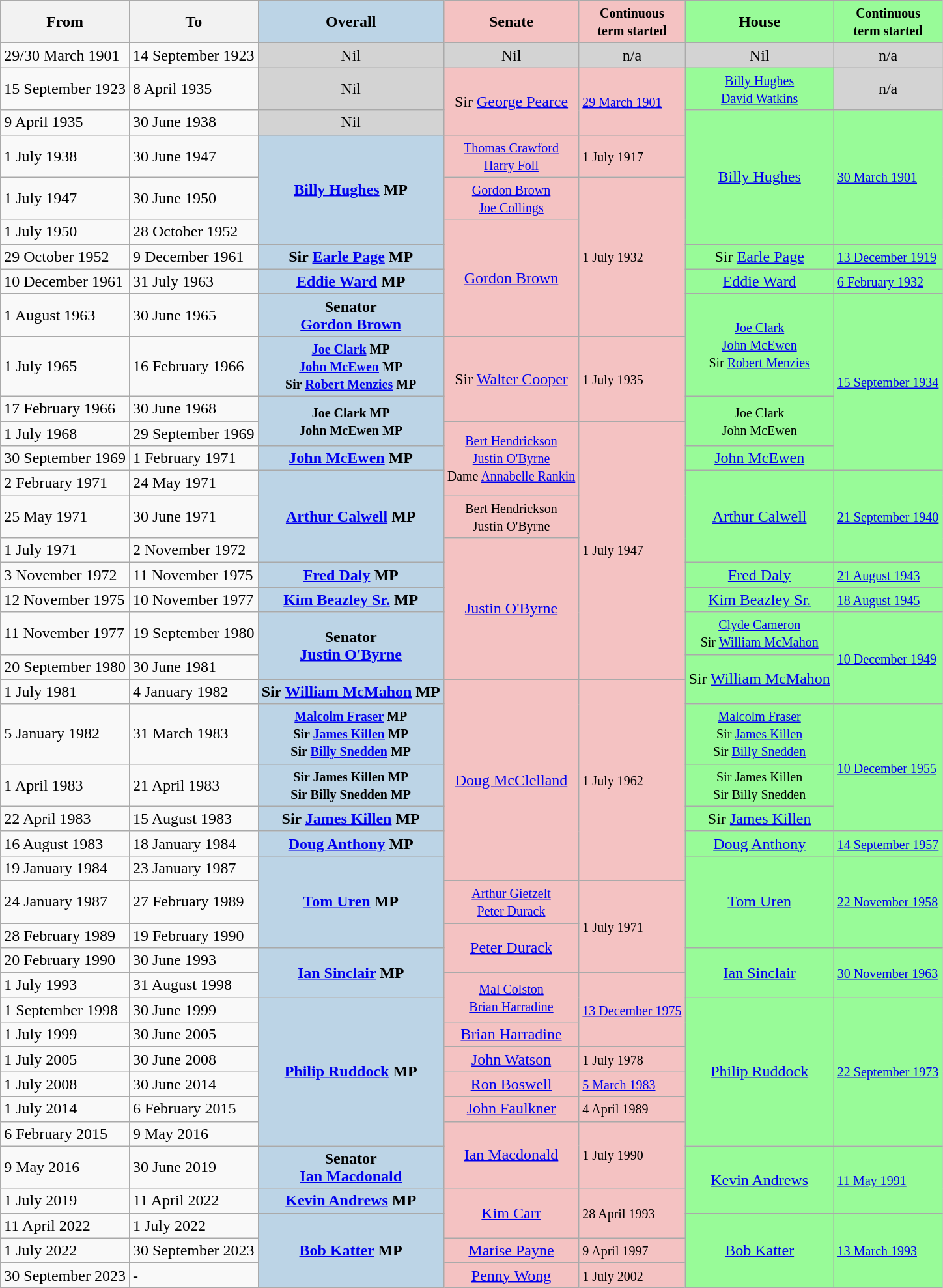<table class=wikitable>
<tr>
<th>From</th>
<th>To</th>
<th style="background:#BCD4E6">Overall</th>
<th style="background:#F4C2C2">Senate</th>
<th style="background:#F4C2C2"><small>Continuous<br>term started</small></th>
<th style="background:palegreen">House</th>
<th style="background:palegreen"><small>Continuous<br>term started</small></th>
</tr>
<tr>
<td>29/30 March 1901</td>
<td>14 September 1923</td>
<td style="background:lightgrey" align="center">Nil</td>
<td style="background:lightgrey" align="center">Nil</td>
<td style="background:lightgrey" align="center">n/a</td>
<td style="background:lightgrey" align="center">Nil</td>
<td style="background:lightgrey" align="center">n/a</td>
</tr>
<tr>
<td>15 September 1923</td>
<td>8 April 1935</td>
<td style="background:lightgrey" align="center">Nil</td>
<td rowspan="2" style="background:#F4C2C2" align="center">Sir <a href='#'>George Pearce</a></td>
<td rowspan="2" style="background:#F4C2C2"><small><a href='#'>29 March 1901</a></small></td>
<td style="background:palegreen" align="center"><small><a href='#'>Billy Hughes</a><br><a href='#'>David Watkins</a></small></td>
<td style="background:lightgrey" align="center">n/a</td>
</tr>
<tr>
<td>9 April 1935</td>
<td>30 June 1938</td>
<td style="background:lightgrey" align="center">Nil</td>
<td rowspan="4" style="background:palegreen" align="center"><a href='#'>Billy Hughes</a></td>
<td rowspan="4" style="background:palegreen"><small><a href='#'>30 March 1901</a></small></td>
</tr>
<tr>
<td>1 July 1938</td>
<td>30 June 1947</td>
<td rowspan="3" style="background:#BCD4E6" align="center"><strong><a href='#'>Billy Hughes</a> MP</strong></td>
<td style="background:#F4C2C2" align="center"><small><a href='#'>Thomas Crawford</a><br><a href='#'>Harry Foll</a></small></td>
<td style="background:#F4C2C2"><small>1 July 1917</small></td>
</tr>
<tr>
<td>1 July 1947</td>
<td>30 June 1950</td>
<td style="background:#F4C2C2" align="center"><small><a href='#'>Gordon Brown</a><br><a href='#'>Joe Collings</a></small></td>
<td rowspan="5" style="background:#F4C2C2"><small>1 July 1932</small></td>
</tr>
<tr>
<td>1 July 1950</td>
<td>28 October 1952</td>
<td rowspan="4" style="background:#F4C2C2" align="center"><a href='#'>Gordon Brown</a></td>
</tr>
<tr>
<td>29 October 1952</td>
<td>9 December 1961</td>
<td style="background:#BCD4E6" align="center"><strong>Sir <a href='#'>Earle Page</a> MP</strong></td>
<td style="background:palegreen" align="center">Sir <a href='#'>Earle Page</a></td>
<td style="background:palegreen"><small><a href='#'>13 December 1919</a></small></td>
</tr>
<tr>
<td>10 December 1961</td>
<td>31 July 1963</td>
<td style="background:#BCD4E6" align="center"><strong><a href='#'>Eddie Ward</a> MP</strong></td>
<td style="background:palegreen" align="center"><a href='#'>Eddie Ward</a></td>
<td style="background:palegreen"><small><a href='#'>6 February 1932</a></small></td>
</tr>
<tr>
<td>1 August 1963</td>
<td>30 June 1965</td>
<td style="background:#BCD4E6" align="center"><strong>Senator<br><a href='#'>Gordon Brown</a></strong></td>
<td rowspan="2" style="background:palegreen" align="center"><small><a href='#'>Joe Clark</a><br><a href='#'>John McEwen</a><br>Sir <a href='#'>Robert Menzies</a></small></td>
<td rowspan="5" style="background:palegreen"><small><a href='#'>15 September 1934</a></small></td>
</tr>
<tr>
<td>1 July 1965</td>
<td>16 February 1966</td>
<td style="background:#BCD4E6" align="center"><small><strong><a href='#'>Joe Clark</a> MP<br><a href='#'>John McEwen</a> MP<br>Sir <a href='#'>Robert Menzies</a> MP</strong></small></td>
<td rowspan="2" style="background:#F4C2C2" align="center">Sir <a href='#'>Walter Cooper</a></td>
<td rowspan="2" style="background:#F4C2C2"><small>1 July 1935</small></td>
</tr>
<tr>
<td>17 February 1966</td>
<td>30 June 1968</td>
<td rowspan="2" style="background:#BCD4E6" align="center"><small><strong>Joe Clark MP<br>John McEwen MP</strong></small></td>
<td rowspan="2" style="background:palegreen" align="center"><small>Joe Clark<br>John McEwen</small></td>
</tr>
<tr>
<td>1 July 1968</td>
<td>29 September 1969</td>
<td rowspan="3" style="background:#F4C2C2" align="center"><small><a href='#'>Bert Hendrickson</a><br><a href='#'>Justin O'Byrne</a><br>Dame <a href='#'>Annabelle Rankin</a></small></td>
<td rowspan="9" style="background:#F4C2C2"><small>1 July 1947</small></td>
</tr>
<tr>
<td>30 September 1969</td>
<td>1 February 1971</td>
<td style="background:#BCD4E6" align="center"><strong><a href='#'>John McEwen</a> MP</strong></td>
<td style="background:palegreen" align="center"><a href='#'>John McEwen</a></td>
</tr>
<tr>
<td>2 February 1971</td>
<td>24 May 1971</td>
<td rowspan="3" style="background:#BCD4E6" align="center"><strong><a href='#'>Arthur Calwell</a> MP</strong></td>
<td rowspan="3" style="background:palegreen" align="center"><a href='#'>Arthur Calwell</a></td>
<td rowspan="3" style="background:palegreen"><small><a href='#'>21 September 1940</a></small></td>
</tr>
<tr>
<td>25 May 1971</td>
<td>30 June 1971</td>
<td style="background:#F4C2C2" align="center"><small>Bert Hendrickson<br>Justin O'Byrne</small></td>
</tr>
<tr>
<td>1 July 1971</td>
<td>2 November 1972</td>
<td rowspan="5" style="background:#F4C2C2" align="center"><a href='#'>Justin O'Byrne</a></td>
</tr>
<tr>
<td>3 November 1972</td>
<td>11 November 1975</td>
<td style="background:#BCD4E6" align="center"><strong><a href='#'>Fred Daly</a> MP</strong></td>
<td style="background:palegreen" align="center"><a href='#'>Fred Daly</a></td>
<td style="background:palegreen"><small><a href='#'>21 August 1943</a></small></td>
</tr>
<tr>
<td>12 November 1975</td>
<td>10 November 1977</td>
<td style="background:#BCD4E6" align="center"><strong><a href='#'>Kim Beazley Sr.</a> MP</strong></td>
<td style="background:palegreen" align="center"><a href='#'>Kim Beazley Sr.</a></td>
<td style="background:palegreen"><small><a href='#'>18 August 1945</a></small></td>
</tr>
<tr>
<td>11 November 1977</td>
<td>19 September 1980</td>
<td rowspan="2" style="background:#BCD4E6" align="center"><strong>Senator<br><a href='#'>Justin O'Byrne</a></strong></td>
<td style="background:palegreen" align="center"><small><a href='#'>Clyde Cameron</a><br>Sir <a href='#'>William McMahon</a></small></td>
<td rowspan="3" style="background:palegreen"><small><a href='#'>10 December 1949</a></small></td>
</tr>
<tr>
<td>20 September 1980</td>
<td>30 June 1981</td>
<td rowspan="2" style="background:palegreen" align="center">Sir <a href='#'>William McMahon</a></td>
</tr>
<tr>
<td>1 July 1981</td>
<td>4 January 1982</td>
<td style="background:#BCD4E6" align="center"><strong>Sir <a href='#'>William McMahon</a> MP</strong></td>
<td rowspan="6" style="background:#F4C2C2" align="center"><a href='#'>Doug McClelland</a></td>
<td rowspan="6" style="background:#F4C2C2"><small>1 July 1962</small></td>
</tr>
<tr>
<td>5 January 1982</td>
<td>31 March 1983</td>
<td style="background:#BCD4E6" align="center"><small><strong><a href='#'>Malcolm Fraser</a> MP<br>Sir <a href='#'>James Killen</a> MP<br>Sir <a href='#'>Billy Snedden</a> MP</strong></small></td>
<td style="background:palegreen" align="center"><small><a href='#'>Malcolm Fraser</a><br>Sir <a href='#'>James Killen</a><br>Sir <a href='#'>Billy Snedden</a></small></td>
<td rowspan="3" style="background:palegreen"><small><a href='#'>10 December 1955</a></small></td>
</tr>
<tr>
<td>1 April 1983</td>
<td>21 April 1983</td>
<td style="background:#BCD4E6" align="center"><small><strong>Sir James Killen MP<br>Sir Billy Snedden MP</strong></small></td>
<td style="background:palegreen" align="center"><small>Sir James Killen<br>Sir Billy Snedden</small></td>
</tr>
<tr>
<td>22 April 1983</td>
<td>15 August 1983</td>
<td style="background:#BCD4E6" align="center"><strong>Sir <a href='#'>James Killen</a> MP</strong></td>
<td style="background:palegreen" align="center">Sir <a href='#'>James Killen</a></td>
</tr>
<tr>
<td>16 August 1983</td>
<td>18 January 1984</td>
<td style="background:#BCD4E6" align="center"><strong><a href='#'>Doug Anthony</a> MP</strong></td>
<td style="background:palegreen" align="center"><a href='#'>Doug Anthony</a></td>
<td style="background:palegreen"><small><a href='#'>14 September 1957</a></small></td>
</tr>
<tr>
<td>19 January 1984</td>
<td>23 January 1987</td>
<td rowspan="3" style="background:#BCD4E6" align="center"><strong><a href='#'>Tom Uren</a> MP</strong></td>
<td rowspan="3" style="background:palegreen" align="center"><a href='#'>Tom Uren</a></td>
<td rowspan="3" style="background:palegreen"><small><a href='#'>22 November 1958</a></small></td>
</tr>
<tr>
<td>24 January 1987</td>
<td>27 February 1989</td>
<td style="background:#F4C2C2" align="center"><small><a href='#'>Arthur Gietzelt</a><br><a href='#'>Peter Durack</a></small></td>
<td rowspan="3" style="background:#F4C2C2"><small>1 July 1971</small></td>
</tr>
<tr>
<td>28 February 1989</td>
<td>19 February 1990</td>
<td rowspan="2" style="background:#F4C2C2" align="center"><a href='#'>Peter Durack</a></td>
</tr>
<tr>
<td>20 February 1990</td>
<td>30 June 1993</td>
<td rowspan="2" style="background:#BCD4E6" align="center"><strong><a href='#'>Ian Sinclair</a> MP</strong></td>
<td rowspan="2" style="background:palegreen" align="center"><a href='#'>Ian Sinclair</a></td>
<td rowspan="2" style="background:palegreen"><small><a href='#'>30 November 1963</a></small></td>
</tr>
<tr>
<td>1 July 1993</td>
<td>31 August 1998</td>
<td rowspan="2" style="background:#F4C2C2" align="center"><small><a href='#'>Mal Colston</a><br><a href='#'>Brian Harradine</a></small></td>
<td rowspan="3" style="background:#F4C2C2"><small><a href='#'>13 December 1975</a></small></td>
</tr>
<tr>
<td>1 September 1998</td>
<td>30 June 1999</td>
<td rowspan="6" style="background:#BCD4E6" align="center"><strong><a href='#'>Philip Ruddock</a> MP</strong></td>
<td rowspan="6" style="background:palegreen" align="center"><a href='#'>Philip Ruddock</a></td>
<td rowspan="6" style="background:palegreen"><small><a href='#'>22 September 1973</a></small></td>
</tr>
<tr>
<td>1 July 1999</td>
<td>30 June 2005</td>
<td style="background:#F4C2C2" align="center"><a href='#'>Brian Harradine</a></td>
</tr>
<tr>
<td>1 July 2005</td>
<td>30 June 2008</td>
<td style="background:#F4C2C2" align="center"><a href='#'>John Watson</a></td>
<td style="background:#F4C2C2"><small>1 July 1978</small></td>
</tr>
<tr>
<td>1 July 2008</td>
<td>30 June 2014</td>
<td style="background:#F4C2C2" align="center"><a href='#'>Ron Boswell</a></td>
<td style="background:#F4C2C2"><small><a href='#'>5 March 1983</a></small></td>
</tr>
<tr>
<td>1 July 2014</td>
<td>6 February 2015</td>
<td style="background:#F4C2C2" align="center"><a href='#'>John Faulkner</a></td>
<td style="background:#F4C2C2"><small>4 April 1989</small></td>
</tr>
<tr>
<td>6 February 2015</td>
<td>9 May 2016</td>
<td rowspan="2" style="background:#F4C2C2" align="center"><a href='#'>Ian Macdonald</a></td>
<td rowspan="2" style="background:#F4C2C2"><small>1 July 1990</small></td>
</tr>
<tr>
<td>9 May 2016</td>
<td>30 June 2019</td>
<td style="background:#BCD4E6" align="center"><strong>Senator <br><a href='#'>Ian Macdonald</a></strong></td>
<td rowspan="2" style="background:palegreen" align="center"><a href='#'>Kevin Andrews</a></td>
<td rowspan="2" style="background:palegreen"><small><a href='#'>11 May 1991</a></small></td>
</tr>
<tr>
<td>1 July 2019</td>
<td>11 April 2022</td>
<td style="background:#BCD4E6" align="center"><strong><a href='#'>Kevin Andrews</a> MP</strong></td>
<td rowspan="2" style="background:#F4C2C2" align="center"><a href='#'>Kim Carr</a></td>
<td rowspan="2" style="background:#F4C2C2"><small>28 April 1993</small></td>
</tr>
<tr>
<td>11 April 2022</td>
<td>1 July 2022</td>
<td rowspan="3" style="background:#BCD4E6" align="center"><strong><a href='#'>Bob Katter</a> MP</strong></td>
<td rowspan="3" style="background:palegreen" align="center"><a href='#'>Bob Katter</a></td>
<td rowspan="3" style="background:palegreen"><small><a href='#'>13 March 1993</a></small></td>
</tr>
<tr>
<td>1 July 2022</td>
<td>30 September 2023</td>
<td style="background:#F4C2C2" align="center"><a href='#'>Marise Payne</a></td>
<td style="background:#F4C2C2"><small>9 April 1997</small></td>
</tr>
<tr>
<td>30 September 2023</td>
<td>-</td>
<td style="background:#F4C2C2" align="center"><a href='#'>Penny Wong</a></td>
<td style="background:#F4C2C2"><small>1 July 2002</small></td>
</tr>
</table>
